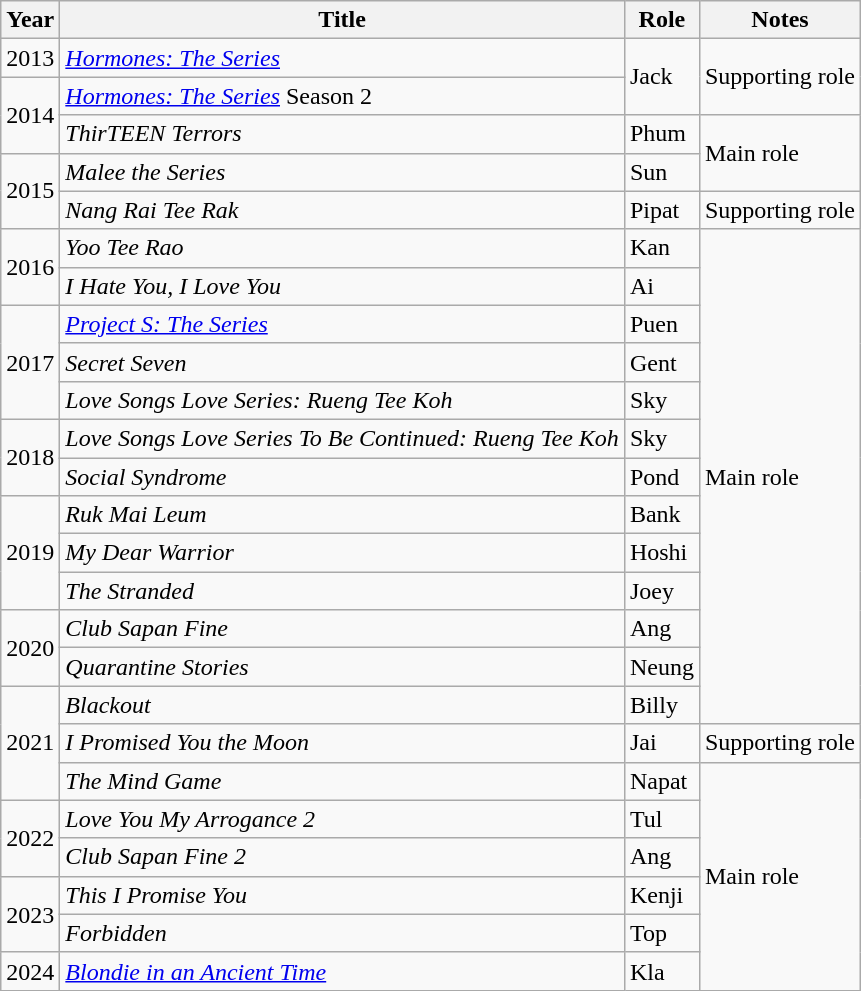<table class="wikitable">
<tr>
<th>Year</th>
<th>Title</th>
<th>Role</th>
<th>Notes</th>
</tr>
<tr>
<td>2013</td>
<td><em><a href='#'>Hormones: The Series</a></em></td>
<td rowspan="2">Jack</td>
<td rowspan="2">Supporting role</td>
</tr>
<tr>
<td rowspan="2">2014</td>
<td><em><a href='#'>Hormones: The Series</a></em> Season 2</td>
</tr>
<tr>
<td><em>ThirTEEN Terrors</em></td>
<td>Phum</td>
<td rowspan="2">Main role</td>
</tr>
<tr>
<td rowspan="2">2015</td>
<td><em>Malee the Series</em></td>
<td>Sun</td>
</tr>
<tr>
<td><em>Nang Rai Tee Rak</em></td>
<td>Pipat</td>
<td>Supporting role</td>
</tr>
<tr>
<td rowspan="2">2016</td>
<td><em>Yoo Tee Rao</em></td>
<td>Kan</td>
<td rowspan="13">Main role</td>
</tr>
<tr>
<td><em>I Hate You, I Love You</em></td>
<td>Ai</td>
</tr>
<tr>
<td rowspan="3">2017</td>
<td><em><a href='#'>Project S: The Series</a></em></td>
<td>Puen</td>
</tr>
<tr>
<td><em>Secret Seven</em></td>
<td>Gent</td>
</tr>
<tr>
<td><em>Love Songs Love Series: Rueng Tee Koh</em></td>
<td>Sky</td>
</tr>
<tr>
<td rowspan="2">2018</td>
<td><em>Love Songs Love Series To Be Continued: Rueng Tee Koh</em></td>
<td>Sky</td>
</tr>
<tr>
<td><em>Social Syndrome</em></td>
<td>Pond</td>
</tr>
<tr>
<td rowspan="3">2019</td>
<td><em>Ruk Mai Leum</em></td>
<td>Bank</td>
</tr>
<tr>
<td><em>My Dear Warrior</em></td>
<td>Hoshi</td>
</tr>
<tr>
<td><em>The Stranded</em></td>
<td>Joey</td>
</tr>
<tr>
<td rowspan="2">2020</td>
<td><em>Club Sapan Fine</em></td>
<td>Ang</td>
</tr>
<tr>
<td><em>Quarantine Stories</em></td>
<td>Neung</td>
</tr>
<tr>
<td rowspan="3">2021</td>
<td><em>Blackout</em></td>
<td>Billy</td>
</tr>
<tr>
<td><em>I Promised You the Moon</em></td>
<td>Jai</td>
<td>Supporting role</td>
</tr>
<tr>
<td><em>The Mind Game</em></td>
<td>Napat</td>
<td rowspan="6">Main role</td>
</tr>
<tr>
<td rowspan="2">2022</td>
<td><em>Love You My Arrogance 2</em></td>
<td>Tul</td>
</tr>
<tr>
<td><em>Club Sapan Fine 2</em></td>
<td>Ang</td>
</tr>
<tr>
<td rowspan="2">2023</td>
<td><em>This I Promise You</em></td>
<td>Kenji</td>
</tr>
<tr>
<td><em>Forbidden</em></td>
<td>Top</td>
</tr>
<tr>
<td>2024</td>
<td><em><a href='#'>Blondie in an Ancient Time</a></em></td>
<td>Kla </td>
</tr>
</table>
